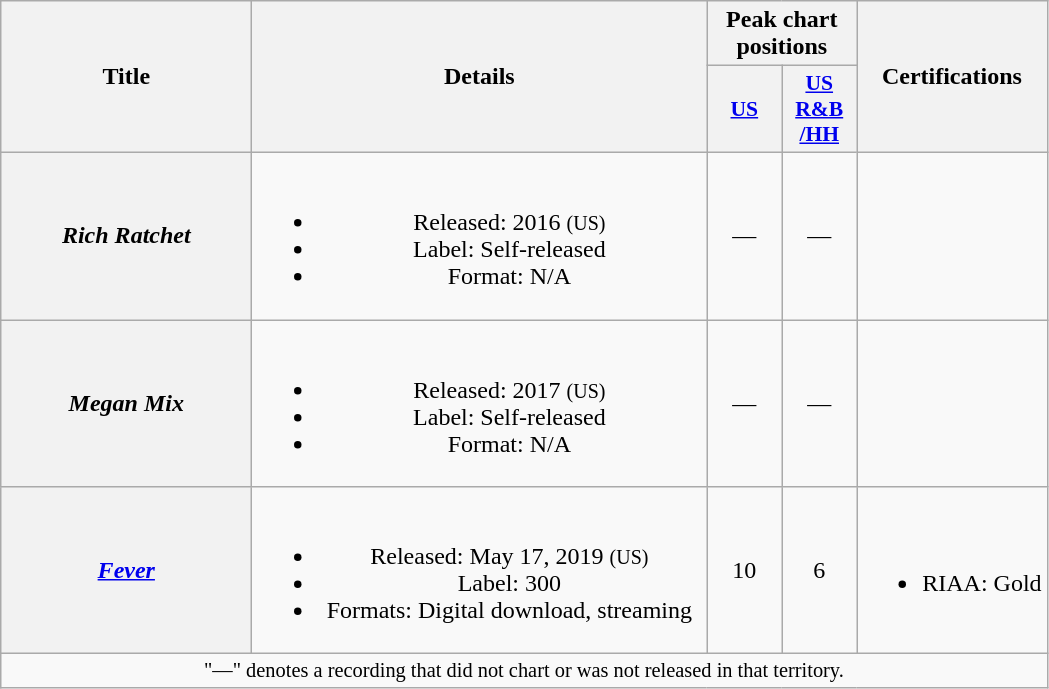<table class="wikitable plainrowheaders" style="text-align:center">
<tr>
<th scope="col" rowspan="2" style="width:10em">Title</th>
<th scope="col" rowspan="2" style="width:18.5em">Details</th>
<th scope="col" colspan="2">Peak chart positions</th>
<th scope="col" rowspan="2">Certifications</th>
</tr>
<tr>
<th scope="col" style="width:3em;font-size:90%;"><a href='#'>US</a><br></th>
<th scope="col" style="width:3em;font-size:90%;"><a href='#'>US<br>R&B<br>/HH</a><br></th>
</tr>
<tr>
<th scope="row"><em>Rich Ratchet</em></th>
<td><br><ul><li>Released: 2016 <small>(US)</small></li><li>Label: Self-released</li><li>Format: N/A</li></ul></td>
<td>—</td>
<td>—</td>
<td></td>
</tr>
<tr>
<th scope="row"><em>Megan Mix</em></th>
<td><br><ul><li>Released: 2017 <small>(US)</small></li><li>Label: Self-released</li><li>Format: N/A</li></ul></td>
<td>—</td>
<td>—</td>
<td></td>
</tr>
<tr>
<th scope="row"><em><a href='#'>Fever</a></em></th>
<td><br><ul><li>Released: May 17, 2019 <small>(US)</small></li><li>Label: 300</li><li>Formats: Digital download, streaming</li></ul></td>
<td>10</td>
<td>6</td>
<td><br><ul><li>RIAA: Gold</li></ul></td>
</tr>
<tr>
<td colspan="8" style="font-size:85%">"—" denotes a recording that did not chart or was not released in that territory.</td>
</tr>
</table>
